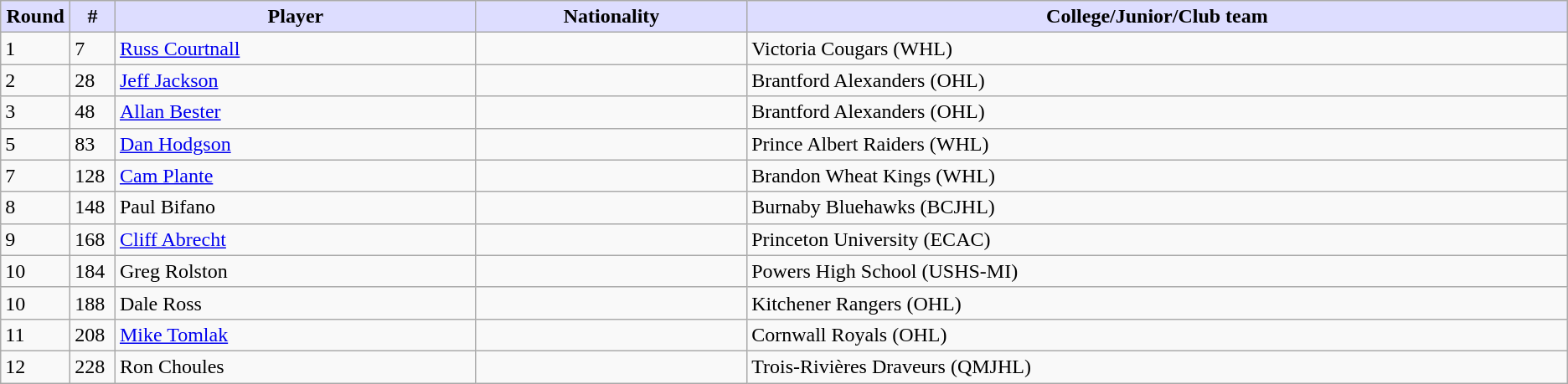<table class="wikitable">
<tr>
<th style="background:#ddf; width:2.75%;">Round</th>
<th style="background:#ddf; width:2.75%;">#</th>
<th style="background:#ddf; width:22.0%;">Player</th>
<th style="background:#ddf; width:16.5%;">Nationality</th>
<th style="background:#ddf; width:50.0%;">College/Junior/Club team</th>
</tr>
<tr>
<td>1</td>
<td>7</td>
<td><a href='#'>Russ Courtnall</a></td>
<td></td>
<td>Victoria Cougars (WHL)</td>
</tr>
<tr>
<td>2</td>
<td>28</td>
<td><a href='#'>Jeff Jackson</a></td>
<td></td>
<td>Brantford Alexanders (OHL)</td>
</tr>
<tr>
<td>3</td>
<td>48</td>
<td><a href='#'>Allan Bester</a></td>
<td></td>
<td>Brantford Alexanders (OHL)</td>
</tr>
<tr>
<td>5</td>
<td>83</td>
<td><a href='#'>Dan Hodgson</a></td>
<td></td>
<td>Prince Albert Raiders (WHL)</td>
</tr>
<tr>
<td>7</td>
<td>128</td>
<td><a href='#'>Cam Plante</a></td>
<td></td>
<td>Brandon Wheat Kings (WHL)</td>
</tr>
<tr>
<td>8</td>
<td>148</td>
<td>Paul Bifano</td>
<td></td>
<td>Burnaby Bluehawks (BCJHL)</td>
</tr>
<tr>
<td>9</td>
<td>168</td>
<td><a href='#'>Cliff Abrecht</a></td>
<td></td>
<td>Princeton University (ECAC)</td>
</tr>
<tr>
<td>10</td>
<td>184</td>
<td>Greg Rolston</td>
<td></td>
<td>Powers High School (USHS-MI)</td>
</tr>
<tr>
<td>10</td>
<td>188</td>
<td>Dale Ross</td>
<td></td>
<td>Kitchener Rangers (OHL)</td>
</tr>
<tr>
<td>11</td>
<td>208</td>
<td><a href='#'>Mike Tomlak</a></td>
<td></td>
<td>Cornwall Royals (OHL)</td>
</tr>
<tr>
<td>12</td>
<td>228</td>
<td>Ron Choules</td>
<td></td>
<td>Trois-Rivières Draveurs (QMJHL)</td>
</tr>
</table>
